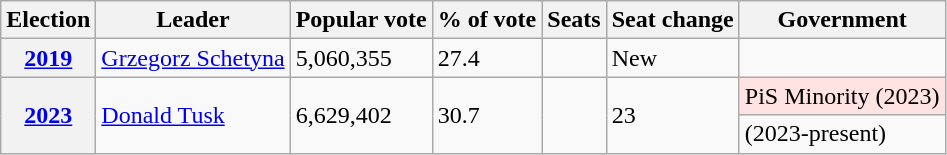<table class=wikitable>
<tr>
<th>Election</th>
<th>Leader</th>
<th>Popular vote</th>
<th>% of vote</th>
<th>Seats</th>
<th>Seat change</th>
<th>Government</th>
</tr>
<tr>
<th><a href='#'>2019</a></th>
<td><a href='#'>Grzegorz Schetyna</a></td>
<td>5,060,355</td>
<td>27.4 </td>
<td></td>
<td>New</td>
<td></td>
</tr>
<tr>
<th rowspan="2"><a href='#'>2023</a></th>
<td rowspan="2"><a href='#'>Donald Tusk</a></td>
<td rowspan="2">6,629,402</td>
<td rowspan="2">30.7 </td>
<td rowspan="2"></td>
<td rowspan="2">23</td>
<td style="background: #FFE3E3; color: black; vertical-align: middle; text-align: center; " class="table-no2">PiS Minority (2023)</td>
</tr>
<tr>
<td> (2023-present)</td>
</tr>
</table>
